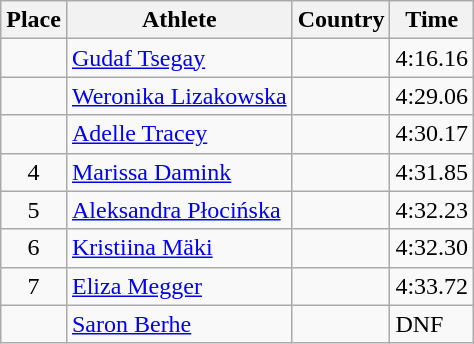<table class="wikitable">
<tr>
<th>Place</th>
<th>Athlete</th>
<th>Country</th>
<th>Time</th>
</tr>
<tr>
<td align=center></td>
<td><a href='#'>Gudaf Tsegay</a></td>
<td></td>
<td>4:16.16</td>
</tr>
<tr>
<td align=center></td>
<td><a href='#'>Weronika Lizakowska</a></td>
<td></td>
<td>4:29.06</td>
</tr>
<tr>
<td align=center></td>
<td><a href='#'>Adelle Tracey</a></td>
<td></td>
<td>4:30.17</td>
</tr>
<tr>
<td align=center>4</td>
<td><a href='#'>Marissa Damink</a></td>
<td></td>
<td>4:31.85</td>
</tr>
<tr>
<td align=center>5</td>
<td><a href='#'>Aleksandra Płocińska</a></td>
<td></td>
<td>4:32.23</td>
</tr>
<tr>
<td align=center>6</td>
<td><a href='#'>Kristiina Mäki</a></td>
<td></td>
<td>4:32.30</td>
</tr>
<tr>
<td align=center>7</td>
<td><a href='#'>Eliza Megger</a></td>
<td></td>
<td>4:33.72</td>
</tr>
<tr>
<td align=center></td>
<td><a href='#'>Saron Berhe</a></td>
<td></td>
<td>DNF</td>
</tr>
</table>
